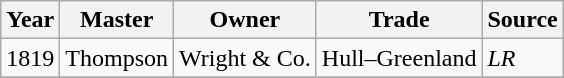<table class=" wikitable">
<tr>
<th>Year</th>
<th>Master</th>
<th>Owner</th>
<th>Trade</th>
<th>Source</th>
</tr>
<tr>
<td>1819</td>
<td>Thompson</td>
<td>Wright & Co.</td>
<td>Hull–Greenland</td>
<td><em>LR</em></td>
</tr>
<tr>
</tr>
</table>
